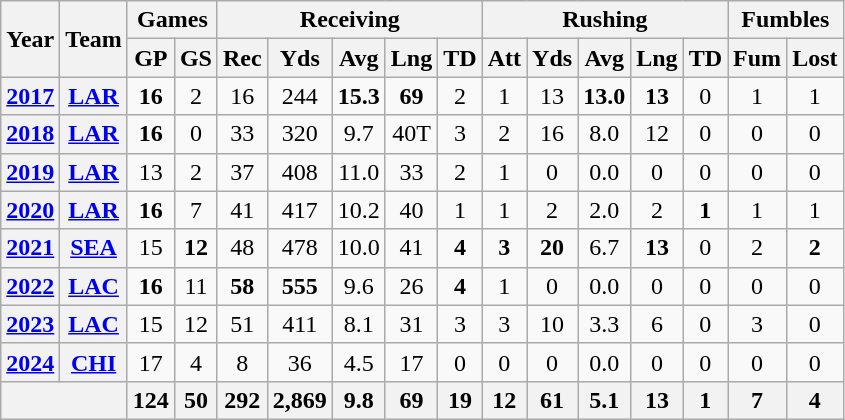<table class="wikitable" style="text-align: center;">
<tr>
<th rowspan="2">Year</th>
<th rowspan="2">Team</th>
<th colspan="2">Games</th>
<th colspan="5">Receiving</th>
<th colspan="5">Rushing</th>
<th colspan="2">Fumbles</th>
</tr>
<tr>
<th>GP</th>
<th>GS</th>
<th>Rec</th>
<th>Yds</th>
<th>Avg</th>
<th>Lng</th>
<th>TD</th>
<th>Att</th>
<th>Yds</th>
<th>Avg</th>
<th>Lng</th>
<th>TD</th>
<th>Fum</th>
<th>Lost</th>
</tr>
<tr>
<th><a href='#'>2017</a></th>
<th><a href='#'>LAR</a></th>
<td><strong>16</strong></td>
<td>2</td>
<td>16</td>
<td>244</td>
<td><strong>15.3</strong></td>
<td><strong>69</strong></td>
<td>2</td>
<td>1</td>
<td>13</td>
<td><strong>13.0</strong></td>
<td><strong>13</strong></td>
<td>0</td>
<td>1</td>
<td>1</td>
</tr>
<tr>
<th><a href='#'>2018</a></th>
<th><a href='#'>LAR</a></th>
<td><strong>16</strong></td>
<td>0</td>
<td>33</td>
<td>320</td>
<td>9.7</td>
<td>40T</td>
<td>3</td>
<td>2</td>
<td>16</td>
<td>8.0</td>
<td>12</td>
<td>0</td>
<td>0</td>
<td>0</td>
</tr>
<tr>
<th><a href='#'>2019</a></th>
<th><a href='#'>LAR</a></th>
<td>13</td>
<td>2</td>
<td>37</td>
<td>408</td>
<td>11.0</td>
<td>33</td>
<td>2</td>
<td>1</td>
<td>0</td>
<td>0.0</td>
<td>0</td>
<td>0</td>
<td>0</td>
<td>0</td>
</tr>
<tr>
<th><a href='#'>2020</a></th>
<th><a href='#'>LAR</a></th>
<td><strong>16</strong></td>
<td>7</td>
<td>41</td>
<td>417</td>
<td>10.2</td>
<td>40</td>
<td>1</td>
<td>1</td>
<td>2</td>
<td>2.0</td>
<td>2</td>
<td><strong>1</strong></td>
<td>1</td>
<td>1</td>
</tr>
<tr>
<th><a href='#'>2021</a></th>
<th><a href='#'>SEA</a></th>
<td>15</td>
<td><strong>12</strong></td>
<td>48</td>
<td>478</td>
<td>10.0</td>
<td>41</td>
<td><strong>4</strong></td>
<td><strong>3</strong></td>
<td><strong>20</strong></td>
<td>6.7</td>
<td><strong>13</strong></td>
<td>0</td>
<td>2</td>
<td><strong>2</strong></td>
</tr>
<tr>
<th><a href='#'>2022</a></th>
<th><a href='#'>LAC</a></th>
<td><strong>16</strong></td>
<td>11</td>
<td><strong>58</strong></td>
<td><strong>555</strong></td>
<td>9.6</td>
<td>26</td>
<td><strong>4</strong></td>
<td>1</td>
<td>0</td>
<td>0.0</td>
<td>0</td>
<td>0</td>
<td>0</td>
<td>0</td>
</tr>
<tr>
<th><a href='#'>2023</a></th>
<th><a href='#'>LAC</a></th>
<td>15</td>
<td>12</td>
<td>51</td>
<td>411</td>
<td>8.1</td>
<td>31</td>
<td>3</td>
<td>3</td>
<td>10</td>
<td>3.3</td>
<td>6</td>
<td>0</td>
<td>3</td>
<td>0</td>
</tr>
<tr>
<th><a href='#'>2024</a></th>
<th><a href='#'>CHI</a></th>
<td>17</td>
<td>4</td>
<td>8</td>
<td>36</td>
<td>4.5</td>
<td>17</td>
<td>0</td>
<td>0</td>
<td>0</td>
<td>0.0</td>
<td>0</td>
<td>0</td>
<td>0</td>
<td>0</td>
</tr>
<tr>
<th colspan="2"></th>
<th>124</th>
<th>50</th>
<th>292</th>
<th>2,869</th>
<th>9.8</th>
<th>69</th>
<th>19</th>
<th>12</th>
<th>61</th>
<th>5.1</th>
<th>13</th>
<th>1</th>
<th>7</th>
<th>4</th>
</tr>
</table>
